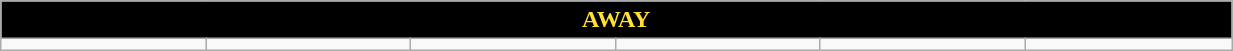<table class="wikitable collapsible collapsed" style="width:65%">
<tr>
<th colspan=16 ! style="color:#FFE033; background:#000000">AWAY</th>
</tr>
<tr>
<td></td>
<td></td>
<td></td>
<td></td>
<td></td>
<td></td>
</tr>
</table>
